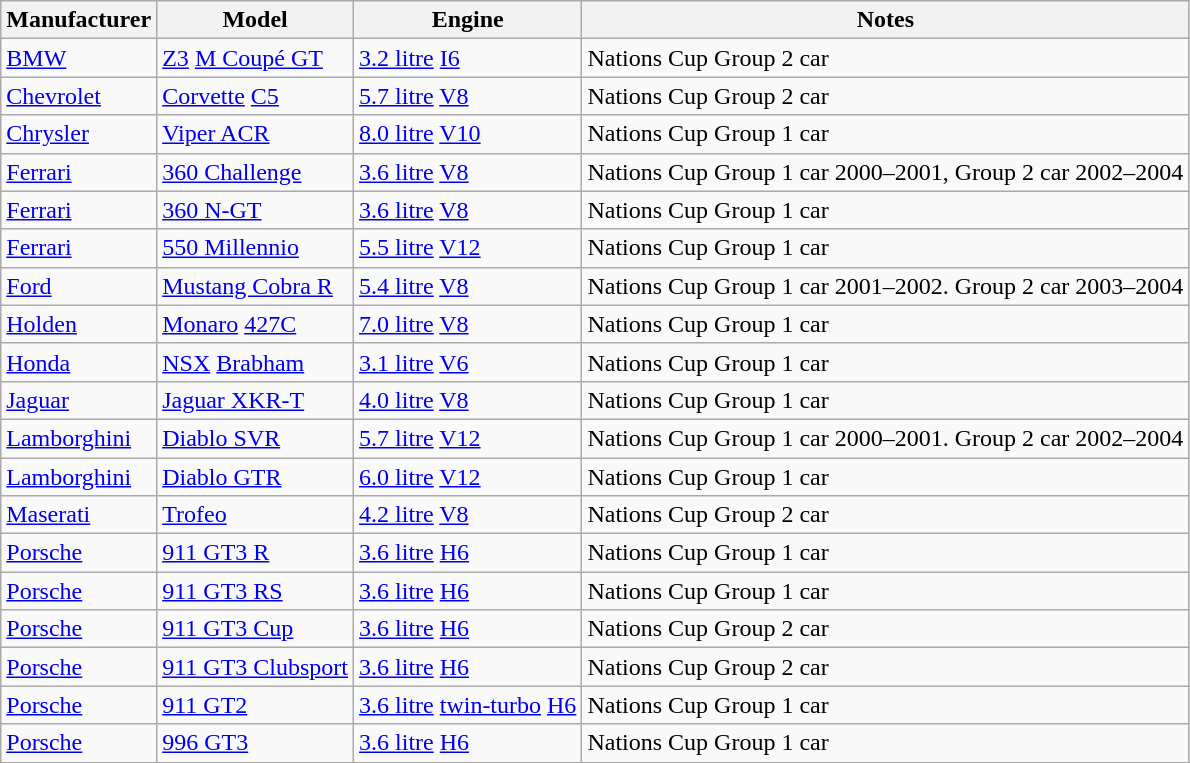<table class="wikitable sortable" style="font-size=90%, border=1px">
<tr>
<th>Manufacturer</th>
<th>Model</th>
<th>Engine</th>
<th>Notes</th>
</tr>
<tr>
<td><a href='#'>BMW</a></td>
<td><a href='#'>Z3</a> <a href='#'>M Coupé GT</a></td>
<td><a href='#'>3.2 litre</a> <a href='#'>I6</a></td>
<td>Nations Cup Group 2 car</td>
</tr>
<tr>
<td><a href='#'>Chevrolet</a></td>
<td><a href='#'>Corvette</a> <a href='#'>C5</a></td>
<td><a href='#'>5.7 litre</a> <a href='#'>V8</a></td>
<td>Nations Cup Group 2 car</td>
</tr>
<tr>
<td><a href='#'>Chrysler</a></td>
<td><a href='#'>Viper ACR</a></td>
<td><a href='#'>8.0 litre</a> <a href='#'>V10</a></td>
<td>Nations Cup Group 1 car</td>
</tr>
<tr>
<td><a href='#'>Ferrari</a></td>
<td><a href='#'>360 Challenge</a></td>
<td><a href='#'>3.6 litre</a> <a href='#'>V8</a></td>
<td>Nations Cup Group 1 car 2000–2001, Group 2 car 2002–2004</td>
</tr>
<tr>
<td><a href='#'>Ferrari</a></td>
<td><a href='#'>360 N-GT</a></td>
<td><a href='#'>3.6 litre</a> <a href='#'>V8</a></td>
<td>Nations Cup Group 1 car</td>
</tr>
<tr>
<td><a href='#'>Ferrari</a></td>
<td><a href='#'>550 Millennio</a></td>
<td><a href='#'>5.5 litre</a> <a href='#'>V12</a></td>
<td>Nations Cup Group 1 car</td>
</tr>
<tr>
<td><a href='#'>Ford</a></td>
<td><a href='#'>Mustang Cobra R</a></td>
<td><a href='#'>5.4 litre</a> <a href='#'>V8</a></td>
<td>Nations Cup Group 1 car 2001–2002. Group 2 car 2003–2004</td>
</tr>
<tr>
<td><a href='#'>Holden</a></td>
<td><a href='#'>Monaro</a> <a href='#'>427C</a></td>
<td><a href='#'>7.0 litre</a> <a href='#'>V8</a></td>
<td>Nations Cup Group 1 car</td>
</tr>
<tr>
<td><a href='#'>Honda</a></td>
<td><a href='#'>NSX</a> <a href='#'>Brabham</a></td>
<td><a href='#'>3.1 litre</a> <a href='#'>V6</a></td>
<td>Nations Cup Group 1 car</td>
</tr>
<tr>
<td><a href='#'>Jaguar</a></td>
<td><a href='#'>Jaguar XKR-T</a></td>
<td><a href='#'>4.0 litre</a> <a href='#'>V8</a></td>
<td>Nations Cup Group 1 car</td>
</tr>
<tr>
<td><a href='#'>Lamborghini</a></td>
<td><a href='#'>Diablo SVR</a></td>
<td><a href='#'>5.7 litre</a> <a href='#'>V12</a></td>
<td>Nations Cup Group 1 car 2000–2001. Group 2 car 2002–2004</td>
</tr>
<tr>
<td><a href='#'>Lamborghini</a></td>
<td><a href='#'>Diablo GTR</a></td>
<td><a href='#'>6.0 litre</a> <a href='#'>V12</a></td>
<td>Nations Cup Group 1 car</td>
</tr>
<tr>
<td><a href='#'>Maserati</a></td>
<td><a href='#'>Trofeo</a></td>
<td><a href='#'>4.2 litre</a> <a href='#'>V8</a></td>
<td>Nations Cup Group 2 car</td>
</tr>
<tr>
<td><a href='#'>Porsche</a></td>
<td><a href='#'>911 GT3 R</a></td>
<td><a href='#'>3.6 litre</a> <a href='#'>H6</a></td>
<td>Nations Cup Group 1 car</td>
</tr>
<tr>
<td><a href='#'>Porsche</a></td>
<td><a href='#'>911 GT3 RS</a></td>
<td><a href='#'>3.6 litre</a> <a href='#'>H6</a></td>
<td>Nations Cup Group 1 car</td>
</tr>
<tr>
<td><a href='#'>Porsche</a></td>
<td><a href='#'>911 GT3 Cup</a></td>
<td><a href='#'>3.6 litre</a> <a href='#'>H6</a></td>
<td>Nations Cup Group 2 car</td>
</tr>
<tr>
<td><a href='#'>Porsche</a></td>
<td><a href='#'>911 GT3 Clubsport</a></td>
<td><a href='#'>3.6 litre</a> <a href='#'>H6</a></td>
<td>Nations Cup Group 2 car</td>
</tr>
<tr>
<td><a href='#'>Porsche</a></td>
<td><a href='#'>911 GT2</a></td>
<td><a href='#'>3.6 litre</a> <a href='#'>twin-turbo</a> <a href='#'>H6</a></td>
<td>Nations Cup Group 1 car</td>
</tr>
<tr>
<td><a href='#'>Porsche</a></td>
<td><a href='#'>996 GT3</a></td>
<td><a href='#'>3.6 litre</a> <a href='#'>H6</a></td>
<td>Nations Cup Group 1 car</td>
</tr>
<tr>
</tr>
</table>
